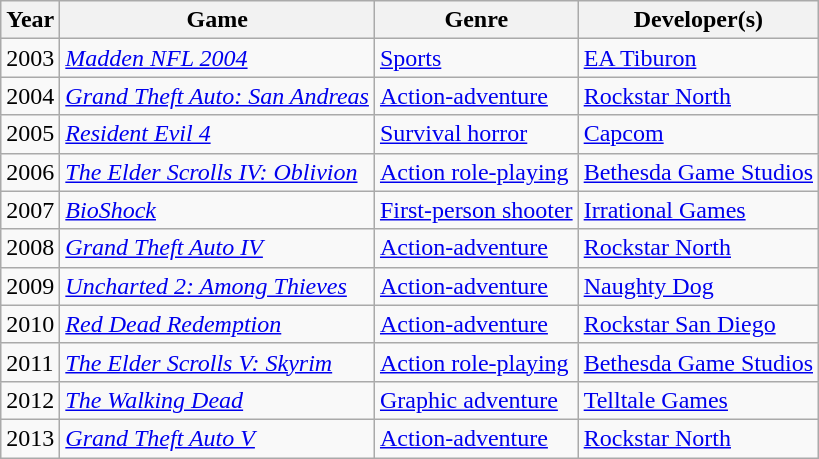<table class="wikitable">
<tr>
<th>Year</th>
<th>Game</th>
<th>Genre</th>
<th>Developer(s)</th>
</tr>
<tr>
<td>2003</td>
<td><em><a href='#'>Madden NFL 2004</a></em></td>
<td><a href='#'>Sports</a></td>
<td><a href='#'>EA Tiburon</a></td>
</tr>
<tr>
<td>2004</td>
<td><em><a href='#'>Grand Theft Auto: San Andreas</a></em></td>
<td><a href='#'>Action-adventure</a></td>
<td><a href='#'>Rockstar North</a></td>
</tr>
<tr>
<td>2005</td>
<td><em><a href='#'>Resident Evil 4</a></em></td>
<td><a href='#'>Survival horror</a></td>
<td><a href='#'>Capcom</a></td>
</tr>
<tr>
<td>2006</td>
<td><em><a href='#'>The Elder Scrolls IV: Oblivion</a></em></td>
<td><a href='#'>Action role-playing</a></td>
<td><a href='#'>Bethesda Game Studios</a></td>
</tr>
<tr>
<td>2007</td>
<td><em><a href='#'>BioShock</a></em></td>
<td><a href='#'>First-person shooter</a></td>
<td><a href='#'>Irrational Games</a></td>
</tr>
<tr>
<td>2008</td>
<td><em><a href='#'>Grand Theft Auto IV</a></em></td>
<td><a href='#'>Action-adventure</a></td>
<td><a href='#'>Rockstar North</a></td>
</tr>
<tr>
<td>2009</td>
<td><em><a href='#'>Uncharted 2: Among Thieves</a></em></td>
<td><a href='#'>Action-adventure</a></td>
<td><a href='#'>Naughty Dog</a></td>
</tr>
<tr>
<td>2010</td>
<td><em><a href='#'>Red Dead Redemption</a></em></td>
<td><a href='#'>Action-adventure</a></td>
<td><a href='#'>Rockstar San Diego</a></td>
</tr>
<tr>
<td>2011</td>
<td><em><a href='#'>The Elder Scrolls V: Skyrim</a></em></td>
<td><a href='#'>Action role-playing</a></td>
<td><a href='#'>Bethesda Game Studios</a></td>
</tr>
<tr>
<td>2012</td>
<td><em><a href='#'>The Walking Dead</a></em></td>
<td><a href='#'>Graphic adventure</a></td>
<td><a href='#'>Telltale Games</a></td>
</tr>
<tr>
<td>2013</td>
<td><em><a href='#'>Grand Theft Auto V</a></em></td>
<td><a href='#'>Action-adventure</a></td>
<td><a href='#'>Rockstar North</a></td>
</tr>
</table>
